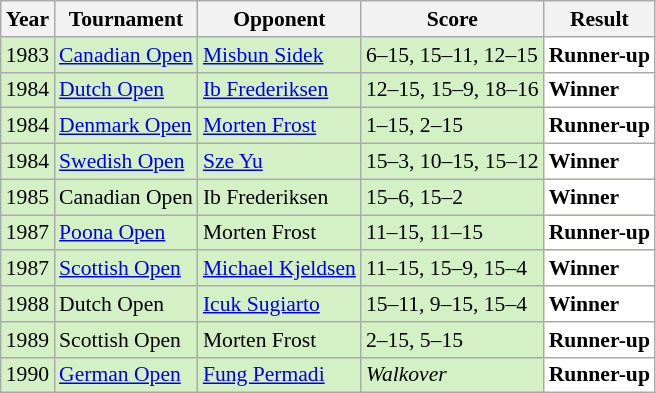<table class="sortable wikitable" style="font-size: 90%;">
<tr>
<th>Year</th>
<th>Tournament</th>
<th>Opponent</th>
<th>Score</th>
<th>Result</th>
</tr>
<tr style="background:#D4F1C5">
<td align="center">1983</td>
<td><a href='#'>Canadian Open</a></td>
<td> <a href='#'>Misbun Sidek</a></td>
<td>6–15, 15–11, 12–15</td>
<td style="text-align:left; background:white"> <strong>Runner-up</strong></td>
</tr>
<tr style="background:#D4F1C5">
<td align="center">1984</td>
<td><a href='#'>Dutch Open</a></td>
<td> <a href='#'>Ib Frederiksen</a></td>
<td>12–15, 15–9, 18–16</td>
<td style="text-align:left; background:white"> <strong>Winner</strong></td>
</tr>
<tr style="background:#D4F1C5">
<td align="center">1984</td>
<td><a href='#'>Denmark Open</a></td>
<td> <a href='#'>Morten Frost</a></td>
<td>1–15, 2–15</td>
<td style="text-align:left; background:white"> <strong>Runner-up</strong></td>
</tr>
<tr style="background:#D4F1C5">
<td align="center">1984</td>
<td><a href='#'>Swedish Open</a></td>
<td> <a href='#'>Sze Yu</a></td>
<td>15–3, 10–15, 15–12</td>
<td style="text-align:left; background:white"> <strong>Winner</strong></td>
</tr>
<tr style="background:#D4F1C5">
<td align="center">1985</td>
<td>Canadian Open</td>
<td> Ib Frederiksen</td>
<td>15–6, 15–2</td>
<td style="text-align:left; background:white"> <strong>Winner</strong></td>
</tr>
<tr style="background:#D4F1C5">
<td align="center">1987</td>
<td><a href='#'>Poona Open</a></td>
<td> Morten Frost</td>
<td>11–15, 11–15</td>
<td style="text-align:left; background:white"> <strong>Runner-up</strong></td>
</tr>
<tr style="background:#D4F1C5">
<td align="center">1987</td>
<td><a href='#'>Scottish Open</a></td>
<td> <a href='#'>Michael Kjeldsen</a></td>
<td>11–15, 15–9, 15–4</td>
<td style="text-align:left; background:white"> <strong>Winner</strong></td>
</tr>
<tr style="background:#D4F1C5">
<td align="center">1988</td>
<td>Dutch Open</td>
<td> <a href='#'>Icuk Sugiarto</a></td>
<td>15–11, 9–15, 15–4</td>
<td style="text-align:left; background:white"> <strong>Winner</strong></td>
</tr>
<tr style="background:#D4F1C5">
<td align="center">1989</td>
<td>Scottish Open</td>
<td> Morten Frost</td>
<td>2–15, 5–15</td>
<td style="text-align:left; background:white"> <strong>Runner-up</strong></td>
</tr>
<tr style="background:#D4F1C5">
<td align="center">1990</td>
<td><a href='#'>German Open</a></td>
<td> <a href='#'>Fung Permadi</a></td>
<td><em>Walkover</em></td>
<td style="text-align:left; background:white"> <strong>Runner-up</strong></td>
</tr>
</table>
